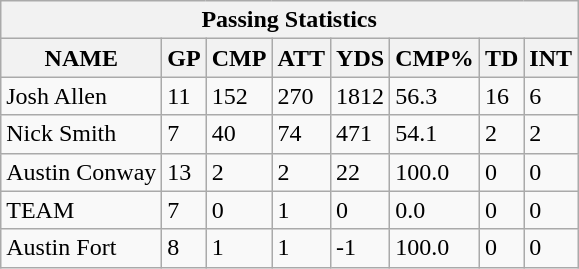<table class="wikitable sortable collapsible collapsed">
<tr>
<th colspan="10">Passing Statistics</th>
</tr>
<tr>
<th>NAME</th>
<th>GP</th>
<th>CMP</th>
<th>ATT</th>
<th>YDS</th>
<th>CMP%</th>
<th>TD</th>
<th>INT</th>
</tr>
<tr>
<td>Josh Allen</td>
<td>11</td>
<td>152</td>
<td>270</td>
<td>1812</td>
<td>56.3</td>
<td>16</td>
<td>6</td>
</tr>
<tr>
<td>Nick Smith</td>
<td>7</td>
<td>40</td>
<td>74</td>
<td>471</td>
<td>54.1</td>
<td>2</td>
<td>2</td>
</tr>
<tr>
<td>Austin Conway</td>
<td>13</td>
<td>2</td>
<td>2</td>
<td>22</td>
<td>100.0</td>
<td>0</td>
<td>0</td>
</tr>
<tr>
<td>TEAM</td>
<td>7</td>
<td>0</td>
<td>1</td>
<td>0</td>
<td>0.0</td>
<td>0</td>
<td>0</td>
</tr>
<tr>
<td>Austin Fort</td>
<td>8</td>
<td>1</td>
<td>1</td>
<td>-1</td>
<td>100.0</td>
<td>0</td>
<td>0</td>
</tr>
</table>
